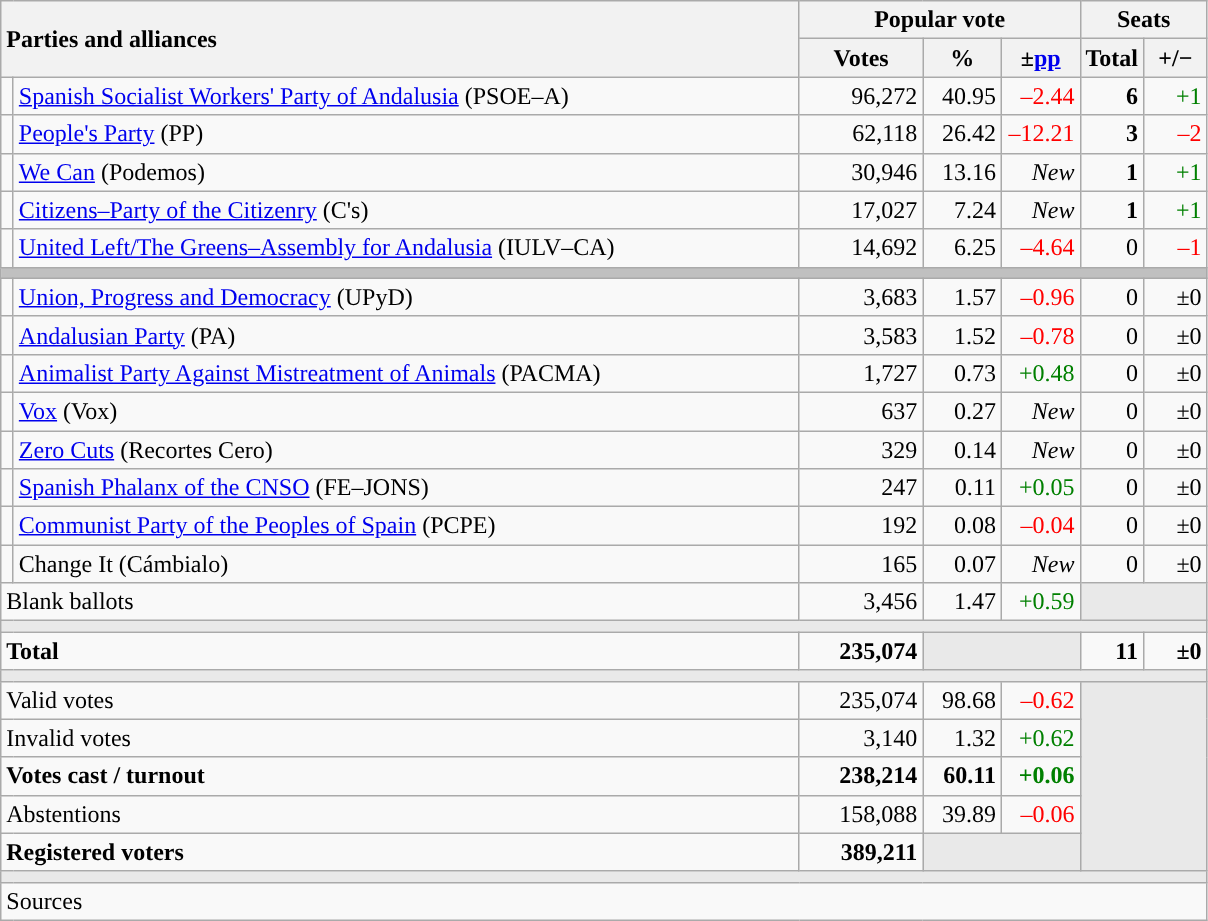<table class="wikitable" style="text-align:right;">
<tr>
<th style="text-align:left;" rowspan="2" colspan="2" width="525">Parties and alliances</th>
<th colspan="3">Popular vote</th>
<th colspan="2">Seats</th>
</tr>
<tr>
<th width="75">Votes</th>
<th width="45">%</th>
<th width="45">±<a href='#'>pp</a></th>
<th width="35">Total</th>
<th width="35">+/−</th>
</tr>
<tr>
<td width="1" style="color:inherit;background:"></td>
<td align="left"><a href='#'>Spanish Socialist Workers' Party of Andalusia</a> (PSOE–A)</td>
<td>96,272</td>
<td>40.95</td>
<td style="color:red;">–2.44</td>
<td><strong>6</strong></td>
<td style="color:green;">+1</td>
</tr>
<tr>
<td style="color:inherit;background:"></td>
<td align="left"><a href='#'>People's Party</a> (PP)</td>
<td>62,118</td>
<td>26.42</td>
<td style="color:red;">–12.21</td>
<td><strong>3</strong></td>
<td style="color:red;">–2</td>
</tr>
<tr>
<td style="color:inherit;background:"></td>
<td align="left"><a href='#'>We Can</a> (Podemos)</td>
<td>30,946</td>
<td>13.16</td>
<td><em>New</em></td>
<td><strong>1</strong></td>
<td style="color:green;">+1</td>
</tr>
<tr>
<td style="color:inherit;background:"></td>
<td align="left"><a href='#'>Citizens–Party of the Citizenry</a> (C's)</td>
<td>17,027</td>
<td>7.24</td>
<td><em>New</em></td>
<td><strong>1</strong></td>
<td style="color:green;">+1</td>
</tr>
<tr>
<td style="color:inherit;background:"></td>
<td align="left"><a href='#'>United Left/The Greens–Assembly for Andalusia</a> (IULV–CA)</td>
<td>14,692</td>
<td>6.25</td>
<td style="color:red;">–4.64</td>
<td>0</td>
<td style="color:red;">–1</td>
</tr>
<tr>
<td colspan="7" bgcolor="#C0C0C0"></td>
</tr>
<tr>
<td style="color:inherit;background:"></td>
<td align="left"><a href='#'>Union, Progress and Democracy</a> (UPyD)</td>
<td>3,683</td>
<td>1.57</td>
<td style="color:red;">–0.96</td>
<td>0</td>
<td>±0</td>
</tr>
<tr>
<td style="color:inherit;background:"></td>
<td align="left"><a href='#'>Andalusian Party</a> (PA)</td>
<td>3,583</td>
<td>1.52</td>
<td style="color:red;">–0.78</td>
<td>0</td>
<td>±0</td>
</tr>
<tr>
<td style="color:inherit;background:"></td>
<td align="left"><a href='#'>Animalist Party Against Mistreatment of Animals</a> (PACMA)</td>
<td>1,727</td>
<td>0.73</td>
<td style="color:green;">+0.48</td>
<td>0</td>
<td>±0</td>
</tr>
<tr>
<td style="color:inherit;background:"></td>
<td align="left"><a href='#'>Vox</a> (Vox)</td>
<td>637</td>
<td>0.27</td>
<td><em>New</em></td>
<td>0</td>
<td>±0</td>
</tr>
<tr>
<td style="color:inherit;background:"></td>
<td align="left"><a href='#'>Zero Cuts</a> (Recortes Cero)</td>
<td>329</td>
<td>0.14</td>
<td><em>New</em></td>
<td>0</td>
<td>±0</td>
</tr>
<tr>
<td style="color:inherit;background:"></td>
<td align="left"><a href='#'>Spanish Phalanx of the CNSO</a> (FE–JONS)</td>
<td>247</td>
<td>0.11</td>
<td style="color:green;">+0.05</td>
<td>0</td>
<td>±0</td>
</tr>
<tr>
<td style="color:inherit;background:"></td>
<td align="left"><a href='#'>Communist Party of the Peoples of Spain</a> (PCPE)</td>
<td>192</td>
<td>0.08</td>
<td style="color:red;">–0.04</td>
<td>0</td>
<td>±0</td>
</tr>
<tr>
<td style="color:inherit;background:"></td>
<td align="left">Change It (Cámbialo)</td>
<td>165</td>
<td>0.07</td>
<td><em>New</em></td>
<td>0</td>
<td>±0</td>
</tr>
<tr>
<td align="left" colspan="2">Blank ballots</td>
<td>3,456</td>
<td>1.47</td>
<td style="color:green;">+0.59</td>
<td bgcolor="#E9E9E9" colspan="2"></td>
</tr>
<tr>
<td colspan="7" bgcolor="#E9E9E9"></td>
</tr>
<tr style="font-weight:bold;">
<td align="left" colspan="2">Total</td>
<td>235,074</td>
<td bgcolor="#E9E9E9" colspan="2"></td>
<td>11</td>
<td>±0</td>
</tr>
<tr>
<td colspan="7" bgcolor="#E9E9E9"></td>
</tr>
<tr>
<td align="left" colspan="2">Valid votes</td>
<td>235,074</td>
<td>98.68</td>
<td style="color:red;">–0.62</td>
<td bgcolor="#E9E9E9" colspan="2" rowspan="5"></td>
</tr>
<tr>
<td align="left" colspan="2">Invalid votes</td>
<td>3,140</td>
<td>1.32</td>
<td style="color:green;">+0.62</td>
</tr>
<tr style="font-weight:bold;">
<td align="left" colspan="2">Votes cast / turnout</td>
<td>238,214</td>
<td>60.11</td>
<td style="color:green;">+0.06</td>
</tr>
<tr>
<td align="left" colspan="2">Abstentions</td>
<td>158,088</td>
<td>39.89</td>
<td style="color:red;">–0.06</td>
</tr>
<tr style="font-weight:bold;">
<td align="left" colspan="2">Registered voters</td>
<td>389,211</td>
<td style="background:#e9e9e9;" colspan="2"></td>
</tr>
<tr>
<td colspan="7" bgcolor="#E9E9E9"></td>
</tr>
<tr>
<td align="left" colspan="7">Sources</td>
</tr>
</table>
